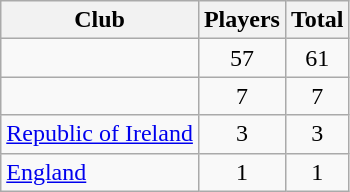<table class="wikitable sortable">
<tr>
<th>Club</th>
<th>Players</th>
<th>Total</th>
</tr>
<tr>
<td></td>
<td align=center>57</td>
<td align=center>61</td>
</tr>
<tr>
<td></td>
<td align=center>7</td>
<td align=center>7</td>
</tr>
<tr>
<td> <a href='#'>Republic of Ireland</a></td>
<td align=center>3</td>
<td align=center>3</td>
</tr>
<tr>
<td> <a href='#'>England</a></td>
<td align=center>1</td>
<td align=center>1</td>
</tr>
</table>
